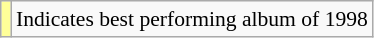<table class="wikitable" style="font-size:90%;">
<tr>
<td style="background-color:#FFFF99"></td>
<td>Indicates best performing album of 1998</td>
</tr>
</table>
